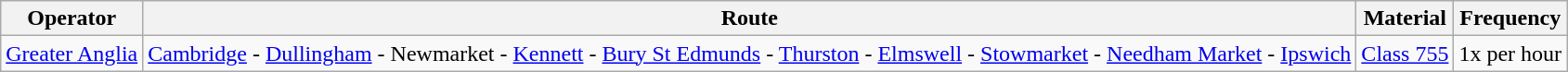<table class="wikitable vatop">
<tr>
<th>Operator</th>
<th>Route</th>
<th>Material</th>
<th>Frequency</th>
</tr>
<tr>
<td><a href='#'>Greater Anglia</a></td>
<td><a href='#'>Cambridge</a> - <a href='#'>Dullingham</a> - Newmarket - <a href='#'>Kennett</a> - <a href='#'>Bury St Edmunds</a> - <a href='#'>Thurston</a> - <a href='#'>Elmswell</a> - <a href='#'>Stowmarket</a> - <a href='#'>Needham Market</a> - <a href='#'>Ipswich</a></td>
<td><a href='#'>Class 755</a></td>
<td>1x per hour</td>
</tr>
</table>
